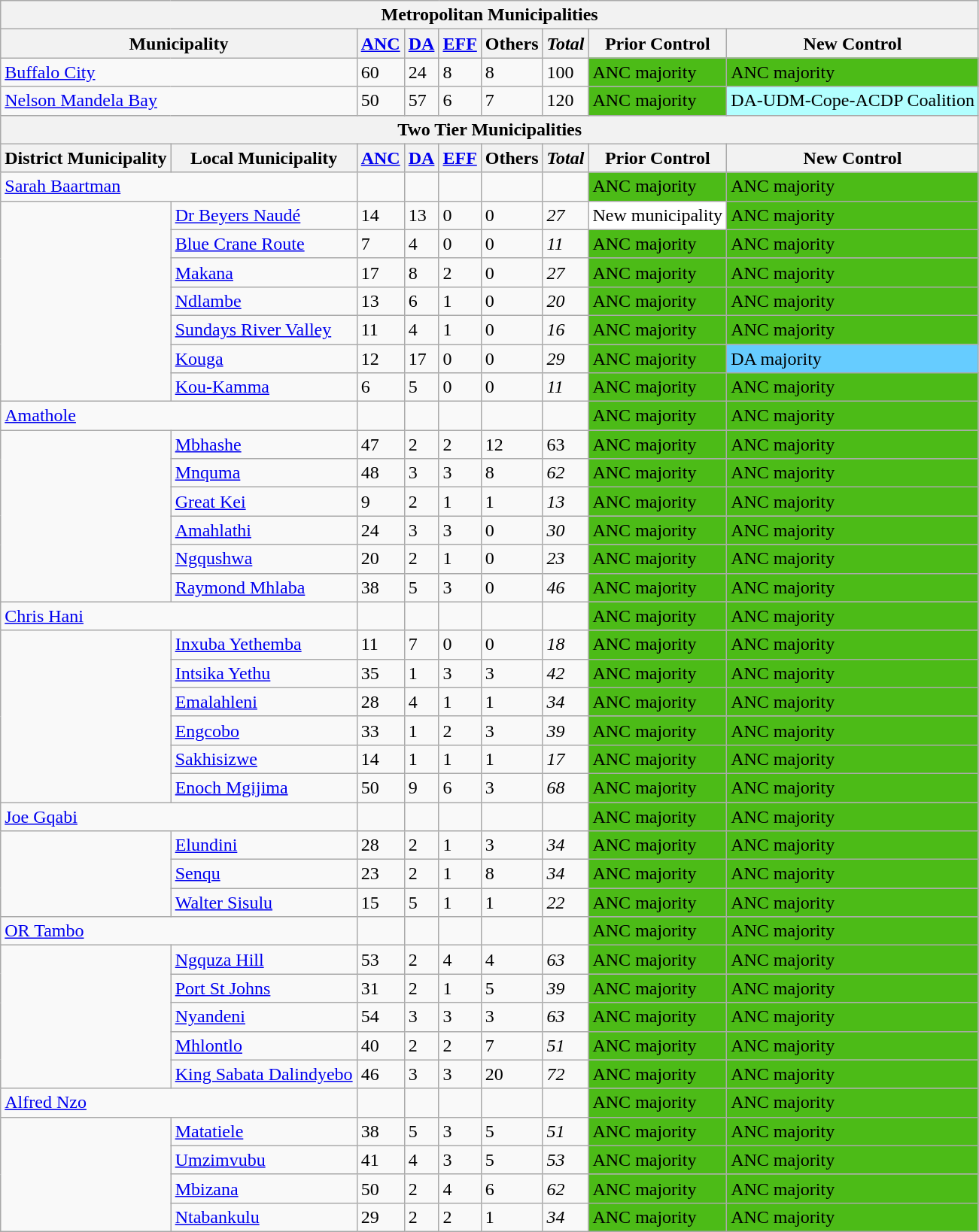<table class="wikitable">
<tr>
<th colspan="9">Metropolitan Municipalities</th>
</tr>
<tr>
<th colspan="2">Municipality</th>
<th><a href='#'>ANC</a></th>
<th><a href='#'>DA</a></th>
<th><a href='#'>EFF</a></th>
<th>Others</th>
<th><em>Total</em></th>
<th>Prior Control</th>
<th>New Control</th>
</tr>
<tr>
<td colspan="2"><a href='#'>Buffalo City</a></td>
<td>60</td>
<td>24</td>
<td>8</td>
<td>8</td>
<td>100</td>
<td style="background:#4CBB17;">ANC majority</td>
<td style="background:#4CBB17;">ANC majority</td>
</tr>
<tr>
<td colspan="2"><a href='#'>Nelson Mandela Bay</a></td>
<td>50</td>
<td>57</td>
<td>6</td>
<td>7</td>
<td>120</td>
<td style="background:#4CBB17;">ANC majority</td>
<td style="background:#B2FFFF;">DA-UDM-Cope-ACDP Coalition</td>
</tr>
<tr>
<th colspan="9">Two Tier Municipalities</th>
</tr>
<tr>
<th>District Municipality</th>
<th>Local Municipality</th>
<th><a href='#'>ANC</a></th>
<th><a href='#'>DA</a></th>
<th><a href='#'>EFF</a></th>
<th>Others</th>
<th><em>Total</em></th>
<th>Prior Control</th>
<th>New Control</th>
</tr>
<tr>
<td colspan="2"><a href='#'>Sarah Baartman</a></td>
<td></td>
<td></td>
<td></td>
<td></td>
<td></td>
<td style="background:#4CBB17;">ANC majority</td>
<td style="background:#4CBB17;">ANC majority</td>
</tr>
<tr>
<td rowspan="7"></td>
<td><a href='#'>Dr Beyers Naudé</a></td>
<td>14</td>
<td>13</td>
<td>0</td>
<td>0</td>
<td><em>27</em></td>
<td style="background:white">New municipality</td>
<td style="background:#4CBB17;">ANC majority</td>
</tr>
<tr>
<td><a href='#'>Blue Crane Route</a></td>
<td>7</td>
<td>4</td>
<td>0</td>
<td>0</td>
<td><em>11</em></td>
<td style="background:#4CBB17;">ANC majority</td>
<td style="background:#4CBB17;">ANC majority</td>
</tr>
<tr>
<td><a href='#'>Makana</a></td>
<td>17</td>
<td>8</td>
<td>2</td>
<td>0</td>
<td><em>27</em></td>
<td style="background:#4CBB17;">ANC majority</td>
<td style="background:#4CBB17;">ANC majority</td>
</tr>
<tr>
<td><a href='#'>Ndlambe</a></td>
<td>13</td>
<td>6</td>
<td>1</td>
<td>0</td>
<td><em>20</em></td>
<td style="background:#4CBB17;">ANC majority</td>
<td style="background:#4CBB17;">ANC majority</td>
</tr>
<tr>
<td><a href='#'>Sundays River Valley</a></td>
<td>11</td>
<td>4</td>
<td>1</td>
<td>0</td>
<td><em>16</em></td>
<td style="background:#4CBB17;">ANC majority</td>
<td style="background:#4CBB17;">ANC majority</td>
</tr>
<tr>
<td><a href='#'>Kouga</a></td>
<td>12</td>
<td>17</td>
<td>0</td>
<td>0</td>
<td><em>29</em></td>
<td style="background:#4CBB17;">ANC majority</td>
<td style="background:#6cf;">DA majority</td>
</tr>
<tr>
<td><a href='#'>Kou-Kamma</a></td>
<td>6</td>
<td>5</td>
<td>0</td>
<td>0</td>
<td><em>11</em></td>
<td style="background:#4CBB17;">ANC majority</td>
<td style="background:#4CBB17;">ANC majority</td>
</tr>
<tr>
<td colspan="2"><a href='#'>Amathole</a></td>
<td></td>
<td></td>
<td></td>
<td></td>
<td></td>
<td style="background:#4CBB17;">ANC majority</td>
<td style="background:#4CBB17;">ANC majority</td>
</tr>
<tr>
<td rowspan="6"></td>
<td><a href='#'>Mbhashe</a></td>
<td>47</td>
<td>2</td>
<td>2</td>
<td>12</td>
<td>63</td>
<td style="background:#4CBB17;">ANC majority</td>
<td style="background:#4CBB17;">ANC majority</td>
</tr>
<tr>
<td><a href='#'>Mnquma</a></td>
<td>48</td>
<td>3</td>
<td>3</td>
<td>8</td>
<td><em>62</em></td>
<td style="background:#4CBB17;">ANC majority</td>
<td style="background:#4CBB17;">ANC majority</td>
</tr>
<tr>
<td><a href='#'>Great Kei</a></td>
<td>9</td>
<td>2</td>
<td>1</td>
<td>1</td>
<td><em>13</em></td>
<td style="background:#4CBB17;">ANC majority</td>
<td style="background:#4CBB17;">ANC majority</td>
</tr>
<tr>
<td><a href='#'>Amahlathi</a></td>
<td>24</td>
<td>3</td>
<td>3</td>
<td>0</td>
<td><em>30</em></td>
<td style="background:#4CBB17;">ANC majority</td>
<td style="background:#4CBB17;">ANC majority</td>
</tr>
<tr>
<td><a href='#'>Ngqushwa</a></td>
<td>20</td>
<td>2</td>
<td>1</td>
<td>0</td>
<td><em>23</em></td>
<td style="background:#4CBB17;">ANC majority</td>
<td style="background:#4CBB17;">ANC majority</td>
</tr>
<tr>
<td><a href='#'>Raymond Mhlaba</a></td>
<td>38</td>
<td>5</td>
<td>3</td>
<td>0</td>
<td><em>46</em></td>
<td style="background:#4CBB17;">ANC majority</td>
<td style="background:#4CBB17;">ANC majority</td>
</tr>
<tr>
<td colspan="2"><a href='#'>Chris Hani</a></td>
<td></td>
<td></td>
<td></td>
<td></td>
<td></td>
<td style="background:#4CBB17;">ANC majority</td>
<td style="background:#4CBB17;">ANC majority</td>
</tr>
<tr>
<td rowspan="6"></td>
<td><a href='#'>Inxuba Yethemba</a></td>
<td>11</td>
<td>7</td>
<td>0</td>
<td>0</td>
<td><em>18</em></td>
<td style="background:#4CBB17;">ANC majority</td>
<td style="background:#4CBB17;">ANC majority</td>
</tr>
<tr>
<td><a href='#'>Intsika Yethu</a></td>
<td>35</td>
<td>1</td>
<td>3</td>
<td>3</td>
<td><em>42</em></td>
<td style="background:#4CBB17;">ANC majority</td>
<td style="background:#4CBB17;">ANC majority</td>
</tr>
<tr>
<td><a href='#'>Emalahleni</a></td>
<td>28</td>
<td>4</td>
<td>1</td>
<td>1</td>
<td><em>34</em></td>
<td style="background:#4CBB17;">ANC majority</td>
<td style="background:#4CBB17;">ANC majority</td>
</tr>
<tr>
<td><a href='#'>Engcobo</a></td>
<td>33</td>
<td>1</td>
<td>2</td>
<td>3</td>
<td><em>39</em></td>
<td style="background:#4CBB17;">ANC majority</td>
<td style="background:#4CBB17;">ANC majority</td>
</tr>
<tr>
<td><a href='#'>Sakhisizwe</a></td>
<td>14</td>
<td>1</td>
<td>1</td>
<td>1</td>
<td><em>17</em></td>
<td style="background:#4CBB17;">ANC majority</td>
<td style="background:#4CBB17;">ANC majority</td>
</tr>
<tr>
<td><a href='#'>Enoch Mgijima</a></td>
<td>50</td>
<td>9</td>
<td>6</td>
<td>3</td>
<td><em>68</em></td>
<td style="background:#4CBB17;">ANC majority</td>
<td style="background:#4CBB17;">ANC majority</td>
</tr>
<tr>
<td colspan="2"><a href='#'>Joe Gqabi</a></td>
<td></td>
<td></td>
<td></td>
<td></td>
<td></td>
<td style="background:#4CBB17;">ANC majority</td>
<td style="background:#4CBB17;">ANC majority</td>
</tr>
<tr>
<td rowspan="3"></td>
<td><a href='#'>Elundini</a></td>
<td>28</td>
<td>2</td>
<td>1</td>
<td>3</td>
<td><em>34</em></td>
<td style="background:#4CBB17;">ANC majority</td>
<td style="background:#4CBB17;">ANC majority</td>
</tr>
<tr>
<td><a href='#'>Senqu</a></td>
<td>23</td>
<td>2</td>
<td>1</td>
<td>8</td>
<td><em>34</em></td>
<td style="background:#4CBB17;">ANC majority</td>
<td style="background:#4CBB17;">ANC majority</td>
</tr>
<tr>
<td><a href='#'>Walter Sisulu</a></td>
<td>15</td>
<td>5</td>
<td>1</td>
<td>1</td>
<td><em>22</em></td>
<td style="background:#4CBB17;">ANC majority</td>
<td style="background:#4CBB17;">ANC majority</td>
</tr>
<tr>
<td colspan="2"><a href='#'>OR Tambo</a></td>
<td></td>
<td></td>
<td></td>
<td></td>
<td></td>
<td style="background:#4CBB17;">ANC majority</td>
<td style="background:#4CBB17;">ANC majority</td>
</tr>
<tr>
<td rowspan="5"></td>
<td><a href='#'>Ngquza Hill</a></td>
<td>53</td>
<td>2</td>
<td>4</td>
<td>4</td>
<td><em>63</em></td>
<td style="background:#4CBB17;">ANC majority</td>
<td style="background:#4CBB17;">ANC majority</td>
</tr>
<tr>
<td><a href='#'>Port St Johns</a></td>
<td>31</td>
<td>2</td>
<td>1</td>
<td>5</td>
<td><em>39</em></td>
<td style="background:#4CBB17;">ANC majority</td>
<td style="background:#4CBB17;">ANC majority</td>
</tr>
<tr>
<td><a href='#'>Nyandeni</a></td>
<td>54</td>
<td>3</td>
<td>3</td>
<td>3</td>
<td><em>63</em></td>
<td style="background:#4CBB17;">ANC majority</td>
<td style="background:#4CBB17;">ANC majority</td>
</tr>
<tr>
<td><a href='#'>Mhlontlo</a></td>
<td>40</td>
<td>2</td>
<td>2</td>
<td>7</td>
<td><em>51</em></td>
<td style="background:#4CBB17;">ANC majority</td>
<td style="background:#4CBB17;">ANC majority</td>
</tr>
<tr>
<td><a href='#'>King Sabata Dalindyebo</a></td>
<td>46</td>
<td>3</td>
<td>3</td>
<td>20</td>
<td><em>72</em></td>
<td style="background:#4CBB17;">ANC majority</td>
<td style="background:#4CBB17;">ANC majority</td>
</tr>
<tr>
<td colspan="2"><a href='#'>Alfred Nzo</a></td>
<td></td>
<td></td>
<td></td>
<td></td>
<td></td>
<td style="background:#4CBB17;">ANC majority</td>
<td style="background:#4CBB17;">ANC majority</td>
</tr>
<tr>
<td rowspan="4"></td>
<td><a href='#'>Matatiele</a></td>
<td>38</td>
<td>5</td>
<td>3</td>
<td>5</td>
<td><em>51</em></td>
<td style="background:#4CBB17;">ANC majority</td>
<td style="background:#4CBB17;">ANC majority</td>
</tr>
<tr>
<td><a href='#'>Umzimvubu</a></td>
<td>41</td>
<td>4</td>
<td>3</td>
<td>5</td>
<td><em>53</em></td>
<td style="background:#4CBB17;">ANC majority</td>
<td style="background:#4CBB17;">ANC majority</td>
</tr>
<tr>
<td><a href='#'>Mbizana</a></td>
<td>50</td>
<td>2</td>
<td>4</td>
<td>6</td>
<td><em>62</em></td>
<td style="background:#4CBB17;">ANC majority</td>
<td style="background:#4CBB17;">ANC majority</td>
</tr>
<tr>
<td><a href='#'>Ntabankulu</a></td>
<td>29</td>
<td>2</td>
<td>2</td>
<td>1</td>
<td><em>34</em></td>
<td style="background:#4CBB17;">ANC majority</td>
<td style="background:#4CBB17;">ANC majority</td>
</tr>
</table>
